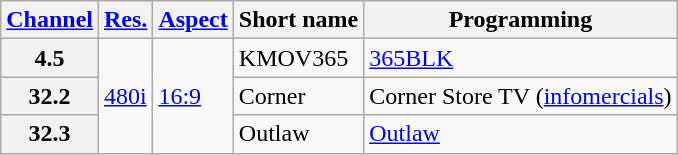<table class="wikitable">
<tr>
<th scope = "col"><a href='#'>Channel</a></th>
<th scope = "col"><a href='#'>Res.</a></th>
<th scope = "col"><a href='#'>Aspect</a></th>
<th scope = "col">Short name</th>
<th scope = "col">Programming</th>
</tr>
<tr>
<th scope = "row">4.5</th>
<td rowspan=3><a href='#'>480i</a></td>
<td rowspan=3><a href='#'>16:9</a></td>
<td>KMOV365</td>
<td><a href='#'>365BLK</a></td>
</tr>
<tr>
<th scope = "row">32.2</th>
<td>Corner</td>
<td>Corner Store TV (<a href='#'>infomercials</a>)</td>
</tr>
<tr>
<th scope = "row">32.3</th>
<td>Outlaw</td>
<td><a href='#'>Outlaw</a></td>
</tr>
</table>
